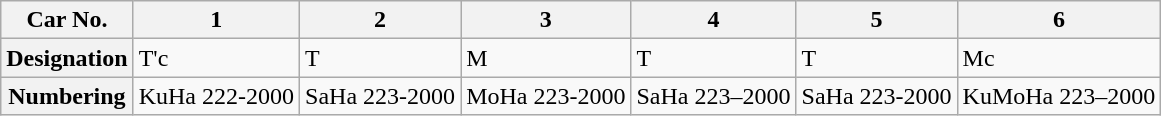<table class="wikitable">
<tr>
<th>Car No.</th>
<th>1</th>
<th>2</th>
<th>3</th>
<th>4</th>
<th>5</th>
<th>6</th>
</tr>
<tr>
<th>Designation</th>
<td>T'c</td>
<td>T</td>
<td>M</td>
<td>T</td>
<td>T</td>
<td>Mc</td>
</tr>
<tr>
<th>Numbering</th>
<td>KuHa 222-2000</td>
<td>SaHa 223-2000</td>
<td>MoHa 223-2000</td>
<td>SaHa 223–2000</td>
<td>SaHa 223-2000</td>
<td>KuMoHa 223–2000</td>
</tr>
</table>
